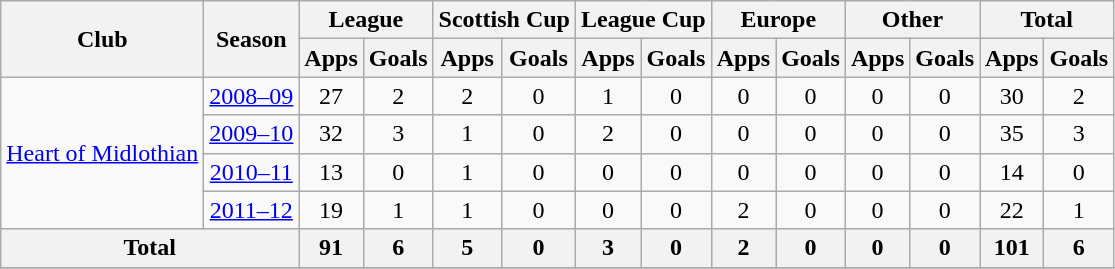<table class="wikitable" style="text-align: center">
<tr>
<th rowspan=2>Club</th>
<th rowspan=2>Season</th>
<th colspan=2>League</th>
<th colspan=2>Scottish Cup</th>
<th colspan=2>League Cup</th>
<th colspan=2>Europe</th>
<th colspan=2>Other</th>
<th colspan=2>Total</th>
</tr>
<tr>
<th>Apps</th>
<th>Goals</th>
<th>Apps</th>
<th>Goals</th>
<th>Apps</th>
<th>Goals</th>
<th>Apps</th>
<th>Goals</th>
<th>Apps</th>
<th>Goals</th>
<th>Apps</th>
<th>Goals</th>
</tr>
<tr>
<td rowspan=4><a href='#'>Heart of Midlothian</a></td>
<td><a href='#'>2008–09</a></td>
<td>27</td>
<td>2</td>
<td>2</td>
<td>0</td>
<td>1</td>
<td>0</td>
<td>0</td>
<td>0</td>
<td>0</td>
<td>0</td>
<td>30</td>
<td>2</td>
</tr>
<tr>
<td><a href='#'>2009–10</a></td>
<td>32</td>
<td>3</td>
<td>1</td>
<td>0</td>
<td>2</td>
<td>0</td>
<td>0</td>
<td>0</td>
<td>0</td>
<td>0</td>
<td>35</td>
<td>3</td>
</tr>
<tr>
<td><a href='#'>2010–11</a></td>
<td>13</td>
<td>0</td>
<td>1</td>
<td>0</td>
<td>0</td>
<td>0</td>
<td>0</td>
<td>0</td>
<td>0</td>
<td>0</td>
<td>14</td>
<td>0</td>
</tr>
<tr>
<td><a href='#'>2011–12</a></td>
<td>19</td>
<td>1</td>
<td>1</td>
<td>0</td>
<td>0</td>
<td>0</td>
<td>2</td>
<td>0</td>
<td>0</td>
<td>0</td>
<td>22</td>
<td>1</td>
</tr>
<tr>
<th colspan=2>Total</th>
<th>91</th>
<th>6</th>
<th>5</th>
<th>0</th>
<th>3</th>
<th>0</th>
<th>2</th>
<th>0</th>
<th>0</th>
<th>0</th>
<th>101</th>
<th>6</th>
</tr>
<tr>
</tr>
</table>
